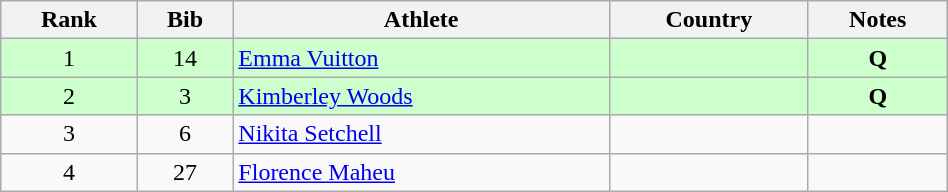<table class="wikitable" style="text-align:center;width: 50%;">
<tr>
<th>Rank</th>
<th>Bib</th>
<th>Athlete</th>
<th>Country</th>
<th>Notes</th>
</tr>
<tr bgcolor=ccffcc>
<td>1</td>
<td>14</td>
<td align=left><a href='#'>Emma Vuitton</a></td>
<td align=left></td>
<td><strong>Q</strong></td>
</tr>
<tr bgcolor=ccffcc>
<td>2</td>
<td>3</td>
<td align=left><a href='#'>Kimberley Woods</a></td>
<td align=left></td>
<td><strong>Q</strong></td>
</tr>
<tr>
<td>3</td>
<td>6</td>
<td align=left><a href='#'>Nikita Setchell</a></td>
<td align=left></td>
<td></td>
</tr>
<tr>
<td>4</td>
<td>27</td>
<td align=left><a href='#'>Florence Maheu</a></td>
<td align=left></td>
<td></td>
</tr>
</table>
